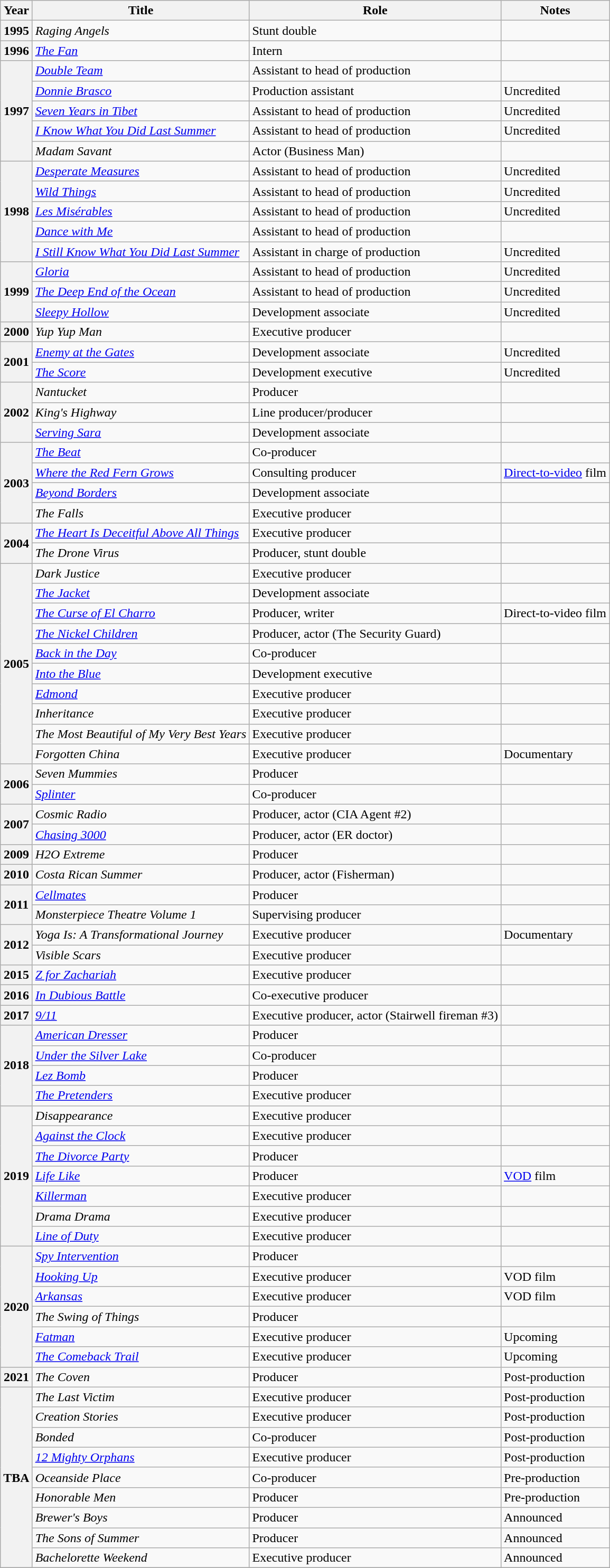<table class="wikitable plainrowheaders">
<tr>
<th>Year</th>
<th>Title<br></th>
<th>Role</th>
<th>Notes</th>
</tr>
<tr>
<th scope="row">1995</th>
<td><em>Raging Angels</em></td>
<td>Stunt double</td>
<td></td>
</tr>
<tr>
<th scope="row">1996</th>
<td><em><a href='#'>The Fan</a></em></td>
<td>Intern</td>
<td></td>
</tr>
<tr>
<th scope="row" rowspan="5">1997</th>
<td><em><a href='#'>Double Team</a></em></td>
<td>Assistant to head of production</td>
<td></td>
</tr>
<tr>
<td><em><a href='#'>Donnie Brasco</a></em></td>
<td>Production assistant</td>
<td>Uncredited</td>
</tr>
<tr>
<td><em><a href='#'>Seven Years in Tibet</a></em></td>
<td>Assistant to head of production</td>
<td>Uncredited</td>
</tr>
<tr>
<td><em><a href='#'>I Know What You Did Last Summer</a></em></td>
<td>Assistant to head of production</td>
<td>Uncredited</td>
</tr>
<tr>
<td><em>Madam Savant</em></td>
<td>Actor (Business Man)</td>
<td></td>
</tr>
<tr>
<th scope="row" rowspan="5">1998</th>
<td><em><a href='#'>Desperate Measures</a></em></td>
<td>Assistant to head of production</td>
<td>Uncredited</td>
</tr>
<tr>
<td><em><a href='#'>Wild Things</a></em></td>
<td>Assistant to head of production</td>
<td>Uncredited</td>
</tr>
<tr>
<td><em><a href='#'>Les Misérables</a></em></td>
<td>Assistant to head of production</td>
<td>Uncredited</td>
</tr>
<tr>
<td><em><a href='#'>Dance with Me</a></em></td>
<td>Assistant to head of production</td>
<td></td>
</tr>
<tr>
<td><em><a href='#'>I Still Know What You Did Last Summer</a></em></td>
<td>Assistant in charge of production</td>
<td>Uncredited</td>
</tr>
<tr>
<th scope="row" rowspan="3">1999</th>
<td><em><a href='#'>Gloria</a></em></td>
<td>Assistant to head of production</td>
<td>Uncredited</td>
</tr>
<tr>
<td><em><a href='#'>The Deep End of the Ocean</a></em></td>
<td>Assistant to head of production</td>
<td>Uncredited</td>
</tr>
<tr>
<td><em><a href='#'>Sleepy Hollow</a></em></td>
<td>Development associate</td>
<td>Uncredited</td>
</tr>
<tr>
<th scope="row">2000</th>
<td><em>Yup Yup Man</em></td>
<td>Executive producer</td>
<td></td>
</tr>
<tr>
<th scope="row" rowspan="2">2001</th>
<td><em><a href='#'>Enemy at the Gates</a></em></td>
<td>Development associate</td>
<td>Uncredited</td>
</tr>
<tr>
<td><em><a href='#'>The Score</a></em></td>
<td>Development executive</td>
<td>Uncredited</td>
</tr>
<tr>
<th scope="row" rowspan="3">2002</th>
<td><em>Nantucket</em></td>
<td>Producer</td>
<td></td>
</tr>
<tr>
<td><em>King's Highway</em></td>
<td>Line producer/producer</td>
<td></td>
</tr>
<tr>
<td><em><a href='#'>Serving Sara</a></em></td>
<td>Development associate</td>
<td></td>
</tr>
<tr>
<th scope="row" rowspan="4">2003</th>
<td><em><a href='#'>The Beat</a></em></td>
<td>Co-producer</td>
<td></td>
</tr>
<tr>
<td><em><a href='#'>Where the Red Fern Grows</a></em></td>
<td>Consulting producer</td>
<td><a href='#'>Direct-to-video</a> film</td>
</tr>
<tr>
<td><em><a href='#'>Beyond Borders</a></em></td>
<td>Development associate</td>
<td></td>
</tr>
<tr>
<td><em>The Falls</em></td>
<td>Executive producer</td>
<td></td>
</tr>
<tr>
<th scope="row" rowspan="2">2004</th>
<td><em><a href='#'>The Heart Is Deceitful Above All Things</a></em></td>
<td>Executive producer</td>
<td></td>
</tr>
<tr>
<td><em>The Drone Virus</em></td>
<td>Producer, stunt double</td>
<td></td>
</tr>
<tr>
<th scope="row" rowspan="10">2005</th>
<td><em>Dark Justice</em></td>
<td>Executive producer</td>
<td></td>
</tr>
<tr>
<td><em><a href='#'>The Jacket</a></em></td>
<td>Development associate</td>
<td></td>
</tr>
<tr>
<td><em><a href='#'>The Curse of El Charro</a></em></td>
<td>Producer, writer</td>
<td>Direct-to-video film</td>
</tr>
<tr>
<td><em><a href='#'>The Nickel Children</a></em></td>
<td>Producer, actor (The Security Guard)</td>
<td></td>
</tr>
<tr>
<td><em><a href='#'>Back in the Day</a></em></td>
<td>Co-producer</td>
<td></td>
</tr>
<tr>
<td><em><a href='#'>Into the Blue</a></em></td>
<td>Development executive</td>
<td></td>
</tr>
<tr>
<td><em><a href='#'>Edmond</a></em></td>
<td>Executive producer</td>
<td></td>
</tr>
<tr>
<td><em>Inheritance</em></td>
<td>Executive producer</td>
<td></td>
</tr>
<tr>
<td><em>The Most Beautiful of My Very Best Years</em></td>
<td>Executive producer</td>
<td></td>
</tr>
<tr>
<td><em>Forgotten China</em></td>
<td>Executive producer</td>
<td>Documentary</td>
</tr>
<tr>
<th scope="row" rowspan="2">2006</th>
<td><em>Seven Mummies</em></td>
<td>Producer</td>
<td></td>
</tr>
<tr>
<td><em><a href='#'>Splinter</a></em></td>
<td>Co-producer</td>
<td></td>
</tr>
<tr>
<th scope="row" rowspan="2">2007</th>
<td><em>Cosmic Radio</em></td>
<td>Producer, actor (CIA Agent #2)</td>
<td></td>
</tr>
<tr>
<td><em><a href='#'>Chasing 3000</a></em></td>
<td>Producer, actor (ER doctor)</td>
<td></td>
</tr>
<tr>
<th scope="row">2009</th>
<td><em>H2O Extreme</em></td>
<td>Producer</td>
<td></td>
</tr>
<tr>
<th scope="row">2010</th>
<td><em>Costa Rican Summer</em></td>
<td>Producer, actor (Fisherman)</td>
<td></td>
</tr>
<tr>
<th scope="row" rowspan="2">2011</th>
<td><em><a href='#'>Cellmates</a></em></td>
<td>Producer</td>
<td></td>
</tr>
<tr>
<td><em>Monsterpiece Theatre Volume 1</em></td>
<td>Supervising producer</td>
<td></td>
</tr>
<tr>
<th scope="row" rowspan="2">2012</th>
<td><em>Yoga Is: A Transformational Journey</em></td>
<td>Executive producer</td>
<td>Documentary</td>
</tr>
<tr>
<td><em>Visible Scars</em></td>
<td>Executive producer</td>
<td></td>
</tr>
<tr>
<th scope="row">2015</th>
<td><em><a href='#'>Z for Zachariah</a></em></td>
<td>Executive producer</td>
<td></td>
</tr>
<tr>
<th scope="row">2016</th>
<td><em><a href='#'>In Dubious Battle</a></em></td>
<td>Co-executive producer</td>
<td></td>
</tr>
<tr>
<th scope="row">2017</th>
<td><em><a href='#'>9/11</a></em></td>
<td>Executive producer, actor (Stairwell fireman #3)</td>
<td></td>
</tr>
<tr>
<th scope="row" rowspan="4">2018</th>
<td><em><a href='#'>American Dresser</a></em></td>
<td>Producer</td>
<td></td>
</tr>
<tr>
<td><em><a href='#'>Under the Silver Lake</a></em></td>
<td>Co-producer</td>
<td></td>
</tr>
<tr>
<td><em><a href='#'>Lez Bomb</a></em></td>
<td>Producer</td>
<td></td>
</tr>
<tr>
<td><em><a href='#'>The Pretenders</a></em></td>
<td>Executive producer</td>
<td></td>
</tr>
<tr>
<th scope="row" rowspan="7">2019</th>
<td><em>Disappearance</em></td>
<td>Executive producer</td>
<td></td>
</tr>
<tr>
<td><em><a href='#'>Against the Clock</a></em></td>
<td>Executive producer</td>
<td></td>
</tr>
<tr>
<td><em><a href='#'>The Divorce Party</a></em></td>
<td>Producer</td>
<td></td>
</tr>
<tr>
<td><em><a href='#'>Life Like</a></em></td>
<td>Producer</td>
<td><a href='#'>VOD</a> film</td>
</tr>
<tr>
<td><em><a href='#'>Killerman</a></em></td>
<td>Executive producer</td>
<td></td>
</tr>
<tr>
<td><em>Drama Drama</em></td>
<td>Executive producer</td>
<td></td>
</tr>
<tr>
<td><em><a href='#'>Line of Duty</a></em></td>
<td>Executive producer</td>
<td></td>
</tr>
<tr>
<th scope="row" rowspan="6">2020</th>
<td><em><a href='#'>Spy Intervention</a></em></td>
<td>Producer</td>
<td></td>
</tr>
<tr>
<td><em><a href='#'>Hooking Up</a></em></td>
<td>Executive producer</td>
<td>VOD film</td>
</tr>
<tr>
<td><em><a href='#'>Arkansas</a></em></td>
<td>Executive producer</td>
<td>VOD film</td>
</tr>
<tr>
<td><em>The Swing of Things</em></td>
<td>Producer</td>
<td></td>
</tr>
<tr>
<td><em><a href='#'>Fatman</a></em></td>
<td>Executive producer</td>
<td>Upcoming</td>
</tr>
<tr>
<td><em><a href='#'>The Comeback Trail</a></em></td>
<td>Executive producer</td>
<td>Upcoming</td>
</tr>
<tr>
<th scope="row">2021</th>
<td><em>The Coven</em></td>
<td>Producer</td>
<td>Post-production</td>
</tr>
<tr>
<th scope="row" rowspan="9">TBA</th>
<td><em>The Last Victim</em></td>
<td>Executive producer</td>
<td>Post-production</td>
</tr>
<tr>
<td><em>Creation Stories</em></td>
<td>Executive producer</td>
<td>Post-production</td>
</tr>
<tr>
<td><em>Bonded</em></td>
<td>Co-producer</td>
<td>Post-production</td>
</tr>
<tr>
<td><em><a href='#'>12 Mighty Orphans</a></em></td>
<td>Executive producer</td>
<td>Post-production</td>
</tr>
<tr>
<td><em>Oceanside Place</em></td>
<td>Co-producer</td>
<td>Pre-production</td>
</tr>
<tr>
<td><em>Honorable Men</em></td>
<td>Producer</td>
<td>Pre-production</td>
</tr>
<tr>
<td><em>Brewer's Boys</em></td>
<td>Producer</td>
<td>Announced</td>
</tr>
<tr>
<td><em>The Sons of Summer</em></td>
<td>Producer</td>
<td>Announced</td>
</tr>
<tr>
<td><em>Bachelorette Weekend</em></td>
<td>Executive producer</td>
<td>Announced</td>
</tr>
<tr>
</tr>
</table>
